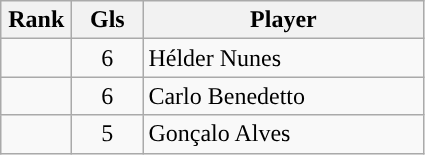<table class="wikitable" style="text-align: center;">
<tr>
<th width=40>Rank</th>
<th width=40>Gls</th>
<th width=180>Player</th>
</tr>
<tr align=center>
<td></td>
<td>6</td>
<td align="left"> Hélder Nunes</td>
</tr>
<tr align=center>
<td></td>
<td>6</td>
<td align="left"> Carlo Benedetto</td>
</tr>
<tr align=center>
<td></td>
<td>5</td>
<td align="left"> Gonçalo Alves</td>
</tr>
</table>
